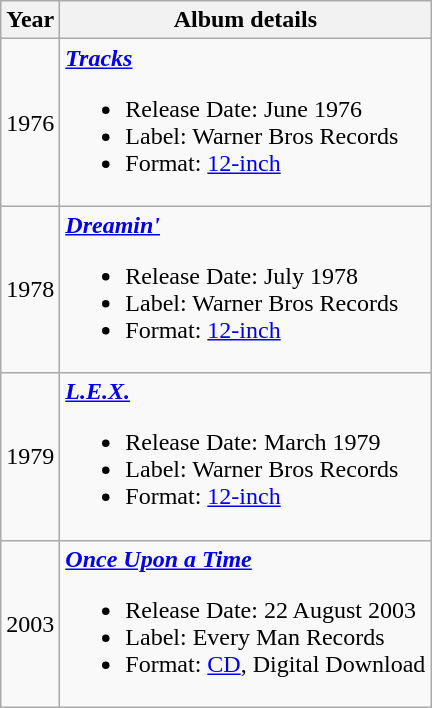<table class="wikitable">
<tr>
<th rowspan="1">Year</th>
<th rowspan="1">Album details</th>
</tr>
<tr>
<td>1976</td>
<td><strong><em><a href='#'>Tracks</a></em></strong><br><ul><li>Release Date: June 1976</li><li>Label: Warner Bros Records</li><li>Format: <a href='#'>12-inch</a></li></ul></td>
</tr>
<tr>
<td>1978</td>
<td><strong><em><a href='#'>Dreamin'</a></em></strong><br><ul><li>Release Date: July 1978</li><li>Label: Warner Bros Records</li><li>Format: <a href='#'>12-inch</a></li></ul></td>
</tr>
<tr>
<td>1979</td>
<td><strong><em><a href='#'>L.E.X.</a></em></strong><br><ul><li>Release Date: March 1979</li><li>Label: Warner Bros Records</li><li>Format: <a href='#'>12-inch</a></li></ul></td>
</tr>
<tr>
<td>2003</td>
<td><strong><em><a href='#'>Once Upon a Time</a></em></strong><br><ul><li>Release Date: 22 August 2003</li><li>Label: Every Man Records</li><li>Format: <a href='#'>CD</a>, Digital Download</li></ul></td>
</tr>
</table>
